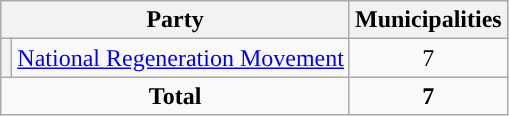<table class="wikitable" style="text-align:center;">
<tr>
<th colspan="2">Party</th>
<th>Municipalities</th>
</tr>
<tr>
<th style="background-color:"></th>
<td style="text-align:left;"><a href='#'>National Regeneration Movement</a></td>
<td>7</td>
</tr>
<tr>
<td colspan="2"><strong>Total</strong></td>
<td><strong>7</strong></td>
</tr>
</table>
